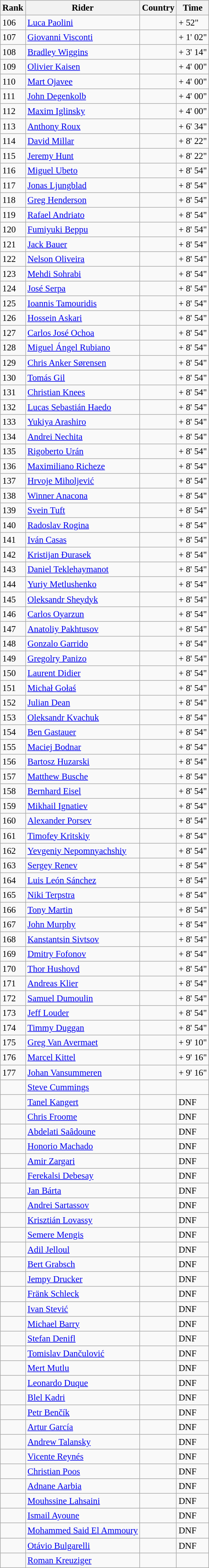<table class="wikitable" style="font-size:95%; text-align:left;">
<tr>
<th>Rank</th>
<th>Rider</th>
<th>Country</th>
<th>Time</th>
</tr>
<tr>
<td>106</td>
<td><a href='#'>Luca Paolini</a></td>
<td></td>
<td>+ 52"</td>
</tr>
<tr>
<td>107</td>
<td><a href='#'>Giovanni Visconti</a></td>
<td></td>
<td>+ 1' 02"</td>
</tr>
<tr>
<td>108</td>
<td><a href='#'>Bradley Wiggins</a></td>
<td></td>
<td>+ 3' 14"</td>
</tr>
<tr>
<td>109</td>
<td><a href='#'>Olivier Kaisen</a></td>
<td></td>
<td>+ 4' 00"</td>
</tr>
<tr>
<td>110</td>
<td><a href='#'>Mart Ojavee</a></td>
<td></td>
<td>+ 4' 00"</td>
</tr>
<tr>
<td>111</td>
<td><a href='#'>John Degenkolb</a></td>
<td></td>
<td>+ 4' 00"</td>
</tr>
<tr>
<td>112</td>
<td><a href='#'>Maxim Iglinsky</a></td>
<td></td>
<td>+ 4' 00"</td>
</tr>
<tr>
<td>113</td>
<td><a href='#'>Anthony Roux</a></td>
<td></td>
<td>+ 6' 34"</td>
</tr>
<tr>
<td>114</td>
<td><a href='#'>David Millar</a></td>
<td></td>
<td>+ 8' 22"</td>
</tr>
<tr>
<td>115</td>
<td><a href='#'>Jeremy Hunt</a></td>
<td></td>
<td>+ 8' 22"</td>
</tr>
<tr>
<td>116</td>
<td><a href='#'>Miguel Ubeto</a></td>
<td></td>
<td>+ 8' 54"</td>
</tr>
<tr>
<td>117</td>
<td><a href='#'>Jonas Ljungblad</a></td>
<td></td>
<td>+ 8' 54"</td>
</tr>
<tr>
<td>118</td>
<td><a href='#'>Greg Henderson</a></td>
<td></td>
<td>+ 8' 54"</td>
</tr>
<tr>
<td>119</td>
<td><a href='#'>Rafael Andriato</a></td>
<td></td>
<td>+ 8' 54"</td>
</tr>
<tr>
<td>120</td>
<td><a href='#'>Fumiyuki Beppu</a></td>
<td></td>
<td>+ 8' 54"</td>
</tr>
<tr>
<td>121</td>
<td><a href='#'>Jack Bauer</a></td>
<td></td>
<td>+ 8' 54"</td>
</tr>
<tr>
<td>122</td>
<td><a href='#'>Nelson Oliveira</a></td>
<td></td>
<td>+ 8' 54"</td>
</tr>
<tr>
<td>123</td>
<td><a href='#'>Mehdi Sohrabi</a></td>
<td></td>
<td>+ 8' 54"</td>
</tr>
<tr>
<td>124</td>
<td><a href='#'>José Serpa</a></td>
<td></td>
<td>+ 8' 54"</td>
</tr>
<tr>
<td>125</td>
<td><a href='#'>Ioannis Tamouridis</a></td>
<td></td>
<td>+ 8' 54"</td>
</tr>
<tr>
<td>126</td>
<td><a href='#'>Hossein Askari</a></td>
<td></td>
<td>+ 8' 54"</td>
</tr>
<tr>
<td>127</td>
<td><a href='#'>Carlos José Ochoa</a></td>
<td></td>
<td>+ 8' 54"</td>
</tr>
<tr>
<td>128</td>
<td><a href='#'>Miguel Ángel Rubiano</a></td>
<td></td>
<td>+ 8' 54"</td>
</tr>
<tr>
<td>129</td>
<td><a href='#'>Chris Anker Sørensen</a></td>
<td></td>
<td>+ 8' 54"</td>
</tr>
<tr>
<td>130</td>
<td><a href='#'>Tomás Gil</a></td>
<td></td>
<td>+ 8' 54"</td>
</tr>
<tr>
<td>131</td>
<td><a href='#'>Christian Knees</a></td>
<td></td>
<td>+ 8' 54"</td>
</tr>
<tr>
<td>132</td>
<td><a href='#'>Lucas Sebastián Haedo</a></td>
<td></td>
<td>+ 8' 54"</td>
</tr>
<tr>
<td>133</td>
<td><a href='#'>Yukiya Arashiro</a></td>
<td></td>
<td>+ 8' 54"</td>
</tr>
<tr>
<td>134</td>
<td><a href='#'>Andrei Nechita</a></td>
<td></td>
<td>+ 8' 54"</td>
</tr>
<tr>
<td>135</td>
<td><a href='#'>Rigoberto Urán</a></td>
<td></td>
<td>+ 8' 54"</td>
</tr>
<tr>
<td>136</td>
<td><a href='#'>Maximiliano Richeze</a></td>
<td></td>
<td>+ 8' 54"</td>
</tr>
<tr>
<td>137</td>
<td><a href='#'>Hrvoje Miholjević</a></td>
<td></td>
<td>+ 8' 54"</td>
</tr>
<tr>
<td>138</td>
<td><a href='#'>Winner Anacona</a></td>
<td></td>
<td>+ 8' 54"</td>
</tr>
<tr>
<td>139</td>
<td><a href='#'>Svein Tuft</a></td>
<td></td>
<td>+ 8' 54"</td>
</tr>
<tr>
<td>140</td>
<td><a href='#'>Radoslav Rogina</a></td>
<td></td>
<td>+ 8' 54"</td>
</tr>
<tr>
<td>141</td>
<td><a href='#'>Iván Casas</a></td>
<td></td>
<td>+ 8' 54"</td>
</tr>
<tr>
<td>142</td>
<td><a href='#'>Kristijan Đurasek</a></td>
<td></td>
<td>+ 8' 54"</td>
</tr>
<tr>
<td>143</td>
<td><a href='#'>Daniel Teklehaymanot</a></td>
<td></td>
<td>+ 8' 54"</td>
</tr>
<tr>
<td>144</td>
<td><a href='#'>Yuriy Metlushenko</a></td>
<td></td>
<td>+ 8' 54"</td>
</tr>
<tr>
<td>145</td>
<td><a href='#'>Oleksandr Sheydyk</a></td>
<td></td>
<td>+ 8' 54"</td>
</tr>
<tr>
<td>146</td>
<td><a href='#'>Carlos Oyarzun</a></td>
<td></td>
<td>+ 8' 54"</td>
</tr>
<tr>
<td>147</td>
<td><a href='#'>Anatoliy Pakhtusov</a></td>
<td></td>
<td>+ 8' 54"</td>
</tr>
<tr>
<td>148</td>
<td><a href='#'>Gonzalo Garrido</a></td>
<td></td>
<td>+ 8' 54"</td>
</tr>
<tr>
<td>149</td>
<td><a href='#'>Gregolry Panizo</a></td>
<td></td>
<td>+ 8' 54"</td>
</tr>
<tr>
<td>150</td>
<td><a href='#'>Laurent Didier</a></td>
<td></td>
<td>+ 8' 54"</td>
</tr>
<tr>
<td>151</td>
<td><a href='#'>Michał Gołaś</a></td>
<td></td>
<td>+ 8' 54"</td>
</tr>
<tr>
<td>152</td>
<td><a href='#'>Julian Dean</a></td>
<td></td>
<td>+ 8' 54"</td>
</tr>
<tr>
<td>153</td>
<td><a href='#'>Oleksandr Kvachuk</a></td>
<td></td>
<td>+ 8' 54"</td>
</tr>
<tr>
<td>154</td>
<td><a href='#'>Ben Gastauer</a></td>
<td></td>
<td>+ 8' 54"</td>
</tr>
<tr>
<td>155</td>
<td><a href='#'>Maciej Bodnar</a></td>
<td></td>
<td>+ 8' 54"</td>
</tr>
<tr>
<td>156</td>
<td><a href='#'>Bartosz Huzarski</a></td>
<td></td>
<td>+ 8' 54"</td>
</tr>
<tr>
<td>157</td>
<td><a href='#'>Matthew Busche</a></td>
<td></td>
<td>+ 8' 54"</td>
</tr>
<tr>
<td>158</td>
<td><a href='#'>Bernhard Eisel</a></td>
<td></td>
<td>+ 8' 54"</td>
</tr>
<tr>
<td>159</td>
<td><a href='#'>Mikhail Ignatiev</a></td>
<td></td>
<td>+ 8' 54"</td>
</tr>
<tr>
<td>160</td>
<td><a href='#'>Alexander Porsev</a></td>
<td></td>
<td>+ 8' 54"</td>
</tr>
<tr>
<td>161</td>
<td><a href='#'>Timofey Kritskiy</a></td>
<td></td>
<td>+ 8' 54"</td>
</tr>
<tr>
<td>162</td>
<td><a href='#'>Yevgeniy Nepomnyachshiy</a></td>
<td></td>
<td>+ 8' 54"</td>
</tr>
<tr>
<td>163</td>
<td><a href='#'>Sergey Renev</a></td>
<td></td>
<td>+ 8' 54"</td>
</tr>
<tr>
<td>164</td>
<td><a href='#'>Luis León Sánchez</a></td>
<td></td>
<td>+ 8' 54"</td>
</tr>
<tr>
<td>165</td>
<td><a href='#'>Niki Terpstra</a></td>
<td></td>
<td>+ 8' 54"</td>
</tr>
<tr>
<td>166</td>
<td><a href='#'>Tony Martin</a></td>
<td></td>
<td>+ 8' 54"</td>
</tr>
<tr>
<td>167</td>
<td><a href='#'>John Murphy</a></td>
<td></td>
<td>+ 8' 54"</td>
</tr>
<tr>
<td>168</td>
<td><a href='#'>Kanstantsin Sivtsov</a></td>
<td></td>
<td>+ 8' 54"</td>
</tr>
<tr>
<td>169</td>
<td><a href='#'>Dmitry Fofonov</a></td>
<td></td>
<td>+ 8' 54"</td>
</tr>
<tr>
<td>170</td>
<td><a href='#'>Thor Hushovd</a></td>
<td></td>
<td>+ 8' 54"</td>
</tr>
<tr>
<td>171</td>
<td><a href='#'>Andreas Klier</a></td>
<td></td>
<td>+ 8' 54"</td>
</tr>
<tr>
<td>172</td>
<td><a href='#'>Samuel Dumoulin</a></td>
<td></td>
<td>+ 8' 54"</td>
</tr>
<tr>
<td>173</td>
<td><a href='#'>Jeff Louder</a></td>
<td></td>
<td>+ 8' 54"</td>
</tr>
<tr>
<td>174</td>
<td><a href='#'>Timmy Duggan</a></td>
<td></td>
<td>+ 8' 54"</td>
</tr>
<tr>
<td>175</td>
<td><a href='#'>Greg Van Avermaet</a></td>
<td></td>
<td>+ 9' 10"</td>
</tr>
<tr>
<td>176</td>
<td><a href='#'>Marcel Kittel</a></td>
<td></td>
<td>+ 9' 16"</td>
</tr>
<tr>
<td>177</td>
<td><a href='#'>Johan Vansummeren</a></td>
<td></td>
<td>+ 9' 16"</td>
</tr>
<tr>
<td></td>
<td><a href='#'>Steve Cummings</a></td>
<td></td>
<td></td>
</tr>
<tr>
<td></td>
<td><a href='#'>Tanel Kangert</a></td>
<td></td>
<td>DNF</td>
</tr>
<tr>
<td></td>
<td><a href='#'>Chris Froome</a></td>
<td></td>
<td>DNF</td>
</tr>
<tr>
<td></td>
<td><a href='#'>Abdelati Saâdoune</a></td>
<td></td>
<td>DNF</td>
</tr>
<tr>
<td></td>
<td><a href='#'>Honorio Machado</a></td>
<td></td>
<td>DNF</td>
</tr>
<tr>
<td></td>
<td><a href='#'>Amir Zargari</a></td>
<td></td>
<td>DNF</td>
</tr>
<tr>
<td></td>
<td><a href='#'>Ferekalsi Debesay</a></td>
<td></td>
<td>DNF</td>
</tr>
<tr>
<td></td>
<td><a href='#'>Jan Bárta</a></td>
<td></td>
<td>DNF</td>
</tr>
<tr>
<td></td>
<td><a href='#'>Andrei Sartassov</a></td>
<td></td>
<td>DNF</td>
</tr>
<tr>
<td></td>
<td><a href='#'>Krisztián Lovassy</a></td>
<td></td>
<td>DNF</td>
</tr>
<tr>
<td></td>
<td><a href='#'>Semere Mengis</a></td>
<td></td>
<td>DNF</td>
</tr>
<tr>
<td></td>
<td><a href='#'>Adil Jelloul</a></td>
<td></td>
<td>DNF</td>
</tr>
<tr>
<td></td>
<td><a href='#'>Bert Grabsch</a></td>
<td></td>
<td>DNF</td>
</tr>
<tr>
<td></td>
<td><a href='#'>Jempy Drucker</a></td>
<td></td>
<td>DNF</td>
</tr>
<tr>
<td></td>
<td><a href='#'>Fränk Schleck</a></td>
<td></td>
<td>DNF</td>
</tr>
<tr>
<td></td>
<td><a href='#'>Ivan Stević</a></td>
<td></td>
<td>DNF</td>
</tr>
<tr>
<td></td>
<td><a href='#'>Michael Barry</a></td>
<td></td>
<td>DNF</td>
</tr>
<tr>
<td></td>
<td><a href='#'>Stefan Denifl</a></td>
<td></td>
<td>DNF</td>
</tr>
<tr>
<td></td>
<td><a href='#'>Tomislav Dančulović</a></td>
<td></td>
<td>DNF</td>
</tr>
<tr>
<td></td>
<td><a href='#'>Mert Mutlu</a></td>
<td></td>
<td>DNF</td>
</tr>
<tr>
<td></td>
<td><a href='#'>Leonardo Duque</a></td>
<td></td>
<td>DNF</td>
</tr>
<tr>
<td></td>
<td><a href='#'>Blel Kadri</a></td>
<td></td>
<td>DNF</td>
</tr>
<tr>
<td></td>
<td><a href='#'>Petr Benčík</a></td>
<td></td>
<td>DNF</td>
</tr>
<tr>
<td></td>
<td><a href='#'>Artur García</a></td>
<td></td>
<td>DNF</td>
</tr>
<tr>
<td></td>
<td><a href='#'>Andrew Talansky</a></td>
<td></td>
<td>DNF</td>
</tr>
<tr>
<td></td>
<td><a href='#'>Vicente Reynés</a></td>
<td></td>
<td>DNF</td>
</tr>
<tr>
<td></td>
<td><a href='#'>Christian Poos</a></td>
<td></td>
<td>DNF</td>
</tr>
<tr>
<td></td>
<td><a href='#'>Adnane Aarbia</a></td>
<td></td>
<td>DNF</td>
</tr>
<tr>
<td></td>
<td><a href='#'>Mouhssine Lahsaini</a></td>
<td></td>
<td>DNF</td>
</tr>
<tr>
<td></td>
<td><a href='#'>Ismail Ayoune</a></td>
<td></td>
<td>DNF</td>
</tr>
<tr>
<td></td>
<td><a href='#'>Mohammed Said El Ammoury</a></td>
<td></td>
<td>DNF</td>
</tr>
<tr>
<td></td>
<td><a href='#'>Otávio Bulgarelli</a></td>
<td></td>
<td>DNF</td>
</tr>
<tr>
<td></td>
<td><a href='#'>Roman Kreuziger</a></td>
<td></td>
<td></td>
</tr>
</table>
